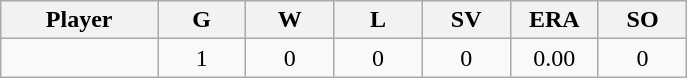<table class="wikitable sortable">
<tr>
<th bgcolor="#DDDDFF" width="16%">Player</th>
<th bgcolor="#DDDDFF" width="9%">G</th>
<th bgcolor="#DDDDFF" width="9%">W</th>
<th bgcolor="#DDDDFF" width="9%">L</th>
<th bgcolor="#DDDDFF" width="9%">SV</th>
<th bgcolor="#DDDDFF" width="9%">ERA</th>
<th bgcolor="#DDDDFF" width="9%">SO</th>
</tr>
<tr align="center">
<td></td>
<td>1</td>
<td>0</td>
<td>0</td>
<td>0</td>
<td>0.00</td>
<td>0</td>
</tr>
</table>
